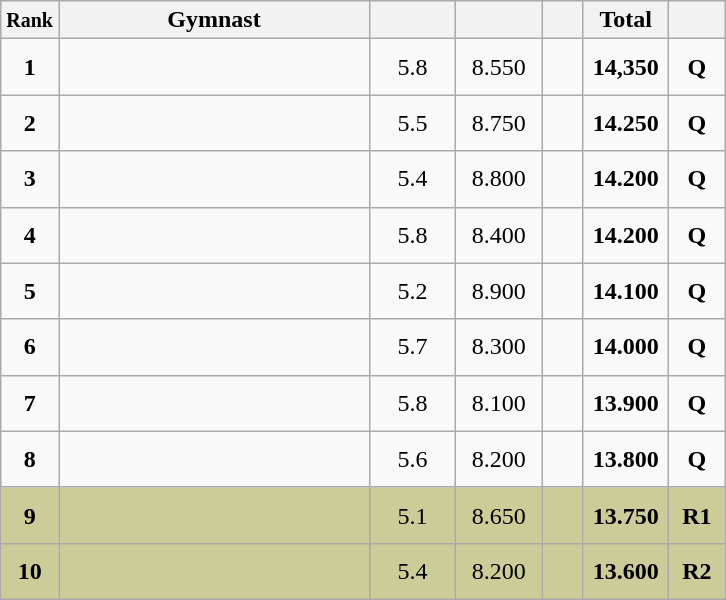<table style="text-align:center;" class="wikitable sortable">
<tr>
<th scope="col" style="width:15px;"><small>Rank</small></th>
<th scope="col" style="width:200px;">Gymnast</th>
<th scope="col" style="width:50px;"><small></small></th>
<th scope="col" style="width:50px;"><small></small></th>
<th scope="col" style="width:20px;"><small></small></th>
<th scope="col" style="width:50px;">Total</th>
<th scope="col" style="width:30px;"><small></small></th>
</tr>
<tr>
<td scope="row" style="text-align:center"><strong>1</strong></td>
<td style="height:30px; text-align:left;"></td>
<td>5.8</td>
<td>8.550</td>
<td></td>
<td><strong>14,350</strong></td>
<td><strong>Q</strong></td>
</tr>
<tr>
<td scope="row" style="text-align:center"><strong>2</strong></td>
<td style="height:30px; text-align:left;"></td>
<td>5.5</td>
<td>8.750</td>
<td></td>
<td><strong>14.250</strong></td>
<td><strong>Q</strong></td>
</tr>
<tr>
<td scope="row" style="text-align:center"><strong>3</strong></td>
<td style="height:30px; text-align:left;"></td>
<td>5.4</td>
<td>8.800</td>
<td></td>
<td><strong>14.200</strong></td>
<td><strong>Q</strong></td>
</tr>
<tr>
<td scope="row" style="text-align:center"><strong>4</strong></td>
<td style="height:30px; text-align:left;"></td>
<td>5.8</td>
<td>8.400</td>
<td></td>
<td><strong>14.200</strong></td>
<td><strong>Q</strong></td>
</tr>
<tr>
<td scope="row" style="text-align:center"><strong>5</strong></td>
<td style="height:30px; text-align:left;"></td>
<td>5.2</td>
<td>8.900</td>
<td></td>
<td><strong>14.100</strong></td>
<td><strong>Q</strong></td>
</tr>
<tr>
<td scope="row" style="text-align:center"><strong>6</strong></td>
<td style="height:30px; text-align:left;"></td>
<td>5.7</td>
<td>8.300</td>
<td></td>
<td><strong>14.000</strong></td>
<td><strong>Q</strong></td>
</tr>
<tr>
<td scope="row" style="text-align:center"><strong>7</strong></td>
<td style="height:30px; text-align:left;"></td>
<td>5.8</td>
<td>8.100</td>
<td></td>
<td><strong>13.900</strong></td>
<td><strong>Q</strong></td>
</tr>
<tr>
<td scope="row" style="text-align:center"><strong>8</strong></td>
<td style="height:30px; text-align:left;"></td>
<td>5.6</td>
<td>8.200</td>
<td></td>
<td><strong>13.800</strong></td>
<td><strong>Q</strong></td>
</tr>
<tr style="background:#cccc99;">
<td scope="row" style="text-align:center"><strong>9</strong></td>
<td style="height:30px; text-align:left;"></td>
<td>5.1</td>
<td>8.650</td>
<td></td>
<td><strong>13.750</strong></td>
<td><strong>R1</strong></td>
</tr>
<tr style="background:#cccc99;">
<td scope="row" style="text-align:center"><strong>10</strong></td>
<td style="height:30px; text-align:left;"></td>
<td>5.4</td>
<td>8.200</td>
<td></td>
<td><strong>13.600</strong></td>
<td><strong>R2</strong></td>
</tr>
</table>
